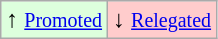<table class="wikitable" align="center">
<tr>
<td style="background:#ddffdd">↑ <small><a href='#'>Promoted</a></small></td>
<td style="background:#ffcccc">↓ <small><a href='#'>Relegated</a></small></td>
</tr>
</table>
